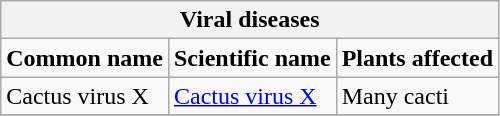<table class="wikitable" style="clear">
<tr>
<th colspan=3><strong>Viral diseases</strong><br></th>
</tr>
<tr>
<td><strong>Common name</strong></td>
<td><strong>Scientific name</strong></td>
<td><strong>Plants affected</strong></td>
</tr>
<tr>
<td>Cactus virus X</td>
<td><a href='#'>Cactus virus X</a></td>
<td>Many cacti</td>
</tr>
<tr>
</tr>
</table>
